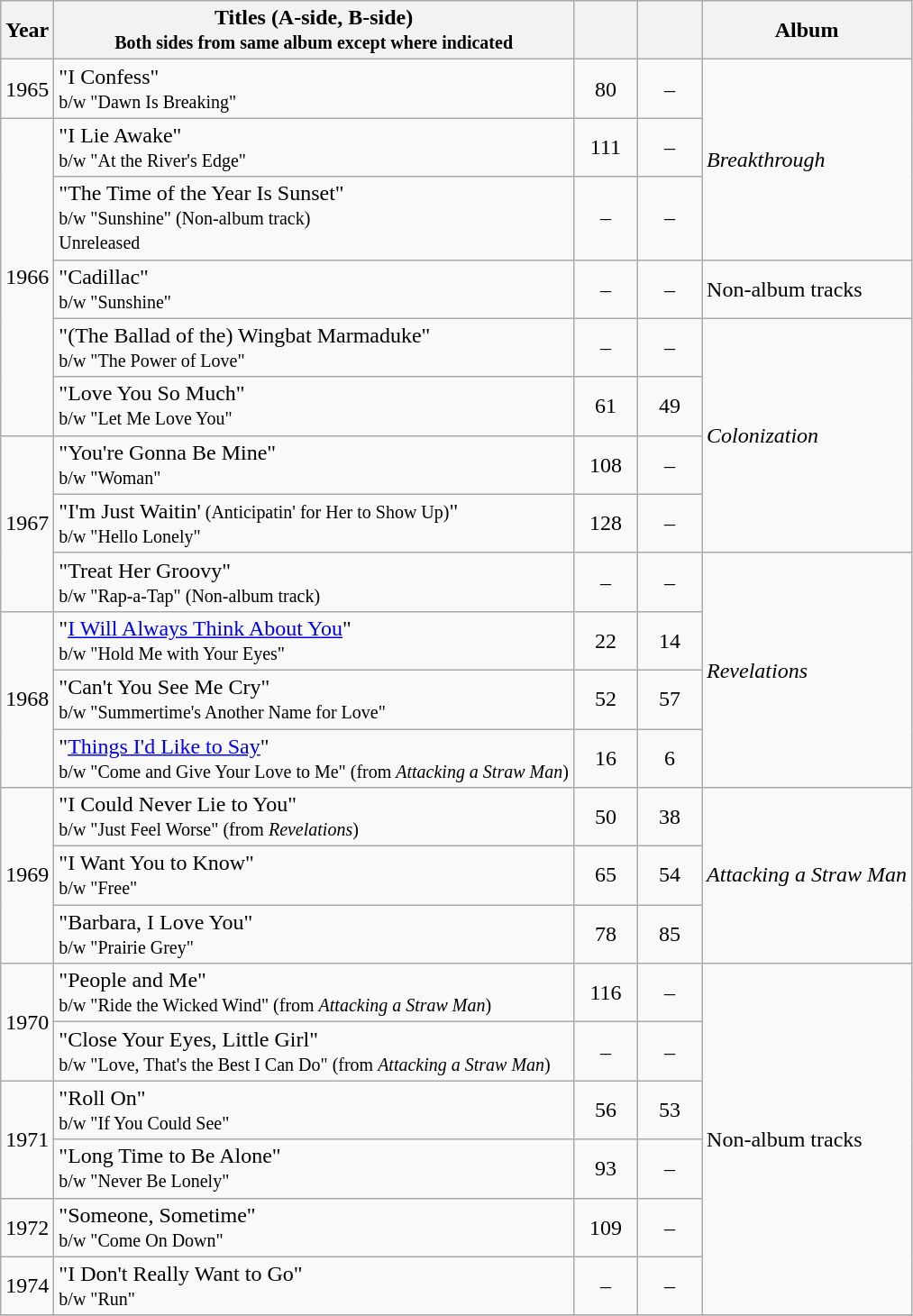<table class="wikitable">
<tr>
<th rowspan="1">Year</th>
<th rowspan="1">Titles (A-side, B-side)<br><small>Both sides from same album except where indicated</small></th>
<th rowspan="1" style="text-align:center; width:40px;"><br> </th>
<th rowspan="1" style="text-align:center; width:40px;"><br> </th>
<th rowspan="1">Album</th>
</tr>
<tr>
<td>1965</td>
<td align="left">"I Confess"<br><small>b/w "Dawn Is Breaking"</small></td>
<td style="text-align:center;">80</td>
<td style="text-align:center;">–</td>
<td align="left" rowspan="3"><em>Breakthrough</em></td>
</tr>
<tr>
<td rowspan="5">1966</td>
<td align="left">"I Lie Awake"<br><small>b/w "At the River's Edge"</small></td>
<td style="text-align:center;">111</td>
<td style="text-align:center;">–</td>
</tr>
<tr>
<td align="left">"The Time of the Year Is Sunset"<br><small>b/w "Sunshine" (Non-album track)<br>Unreleased</small></td>
<td style="text-align:center;">–</td>
<td style="text-align:center;">–</td>
</tr>
<tr>
<td align="left">"Cadillac"<br><small>b/w "Sunshine"</small></td>
<td style="text-align:center;">–</td>
<td style="text-align:center;">–</td>
<td align="left">Non-album tracks</td>
</tr>
<tr>
<td align="left">"(The Ballad of the) Wingbat Marmaduke"<br><small>b/w "The Power of Love"</small></td>
<td style="text-align:center;">–</td>
<td style="text-align:center;">–</td>
<td align="left" rowspan="4"><em>Colonization</em></td>
</tr>
<tr>
<td align="left">"Love You So Much"<br><small>b/w "Let Me Love You"</small></td>
<td style="text-align:center;">61</td>
<td style="text-align:center;">49</td>
</tr>
<tr>
<td rowspan="3">1967</td>
<td align="left">"You're Gonna Be Mine"<br><small>b/w "Woman"</small></td>
<td style="text-align:center;">108</td>
<td style="text-align:center;">–</td>
</tr>
<tr>
<td align="left">"I'm Just Waitin'<small> (Anticipatin' for Her to Show Up)</small>"<br><small>b/w "Hello Lonely"</small></td>
<td style="text-align:center;">128</td>
<td style="text-align:center;">–</td>
</tr>
<tr>
<td align="left">"Treat Her Groovy"<br><small>b/w "Rap-a-Tap" (Non-album track)</small></td>
<td style="text-align:center;">–</td>
<td style="text-align:center;">–</td>
<td align="left" rowspan="4"><em>Revelations</em></td>
</tr>
<tr>
<td rowspan="3">1968</td>
<td align="left">"<a href='#'>I Will Always Think About You</a>"<br><small>b/w "Hold Me with Your Eyes"</small></td>
<td style="text-align:center;">22</td>
<td style="text-align:center;">14</td>
</tr>
<tr>
<td align="left">"Can't You See Me Cry"<br><small>b/w "Summertime's Another Name for Love"</small></td>
<td style="text-align:center;">52</td>
<td style="text-align:center;">57</td>
</tr>
<tr>
<td align="left">"<a href='#'>Things I'd Like to Say</a>"<br><small>b/w "Come and Give Your Love to Me" (from <em>Attacking a Straw Man</em>)</small></td>
<td style="text-align:center;">16</td>
<td style="text-align:center;">6</td>
</tr>
<tr>
<td rowspan="3">1969</td>
<td align="left">"I Could Never Lie to You"<br><small>b/w "Just Feel Worse" (from <em>Revelations</em>)</small></td>
<td style="text-align:center;">50</td>
<td style="text-align:center;">38</td>
<td align="left" rowspan="3"><em>Attacking a Straw Man</em></td>
</tr>
<tr>
<td align="left">"I Want You to Know"<br><small>b/w "Free"</small></td>
<td style="text-align:center;">65</td>
<td style="text-align:center;">54</td>
</tr>
<tr>
<td align="left">"Barbara, I Love You"<br><small>b/w "Prairie Grey"</small></td>
<td style="text-align:center;">78</td>
<td style="text-align:center;">85</td>
</tr>
<tr>
<td rowspan="2">1970</td>
<td align="left">"People and Me"<br><small>b/w "Ride the Wicked Wind" (from <em>Attacking a Straw Man</em>)</small></td>
<td style="text-align:center;">116</td>
<td style="text-align:center;">–</td>
<td align="left" rowspan="6">Non-album tracks</td>
</tr>
<tr>
<td align="left">"Close Your Eyes, Little Girl"<br><small>b/w "Love, That's the Best I Can Do" (from <em>Attacking a Straw Man</em>)</small></td>
<td style="text-align:center;">–</td>
<td style="text-align:center;">–</td>
</tr>
<tr>
<td rowspan="2">1971</td>
<td align="left">"Roll On"<br><small>b/w "If You Could See"</small></td>
<td style="text-align:center;">56</td>
<td style="text-align:center;">53</td>
</tr>
<tr>
<td align="left">"Long Time to Be Alone"<br><small>b/w "Never Be Lonely"</small></td>
<td style="text-align:center;">93</td>
<td style="text-align:center;">–</td>
</tr>
<tr>
<td>1972</td>
<td align="left">"Someone, Sometime"<br><small>b/w "Come On Down"</small></td>
<td style="text-align:center;">109</td>
<td style="text-align:center;">–</td>
</tr>
<tr>
<td>1974</td>
<td align="left">"I Don't Really Want to Go"<br><small>b/w "Run"</small></td>
<td style="text-align:center;">–</td>
<td style="text-align:center;">–</td>
</tr>
<tr>
</tr>
</table>
